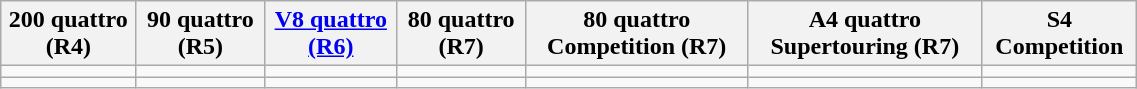<table class="wikitable"  width=60%>
<tr>
<th>200 quattro (R4)</th>
<th>90 quattro (R5)</th>
<th><a href='#'>V8 quattro (R6)</a></th>
<th>80 quattro (R7)</th>
<th>80 quattro Competition (R7)</th>
<th>A4 quattro Supertouring (R7)</th>
<th>S4 Competition</th>
</tr>
<tr>
<td></td>
<td></td>
<td></td>
<td></td>
<td></td>
<td></td>
<td></td>
</tr>
<tr>
<td></td>
<td></td>
<td></td>
<td></td>
<td></td>
<td></td>
<td></td>
</tr>
</table>
